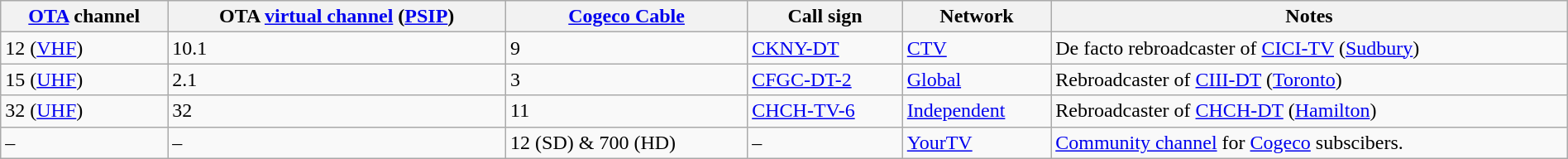<table class="wikitable sortable" width="100%">
<tr>
<th><a href='#'>OTA</a> channel</th>
<th>OTA <a href='#'>virtual channel</a> (<a href='#'>PSIP</a>)</th>
<th><a href='#'>Cogeco Cable</a></th>
<th>Call sign</th>
<th>Network</th>
<th>Notes</th>
</tr>
<tr>
<td>12 (<a href='#'>VHF</a>)</td>
<td>10.1</td>
<td>9</td>
<td><a href='#'>CKNY-DT</a></td>
<td><a href='#'>CTV</a></td>
<td>De facto rebroadcaster of <a href='#'>CICI-TV</a> (<a href='#'>Sudbury</a>)</td>
</tr>
<tr>
<td>15 (<a href='#'>UHF</a>)</td>
<td>2.1</td>
<td>3</td>
<td><a href='#'>CFGC-DT-2</a></td>
<td><a href='#'>Global</a></td>
<td>Rebroadcaster of <a href='#'>CIII-DT</a> (<a href='#'>Toronto</a>)</td>
</tr>
<tr>
<td>32 (<a href='#'>UHF</a>)</td>
<td>32</td>
<td>11</td>
<td><a href='#'>CHCH-TV-6</a></td>
<td><a href='#'>Independent</a></td>
<td>Rebroadcaster of <a href='#'>CHCH-DT</a> (<a href='#'>Hamilton</a>)</td>
</tr>
<tr>
<td>–</td>
<td>–</td>
<td>12 (SD) & 700 (HD)</td>
<td>–</td>
<td><a href='#'>YourTV</a></td>
<td><a href='#'>Community channel</a> for <a href='#'>Cogeco</a> subscibers.</td>
</tr>
</table>
